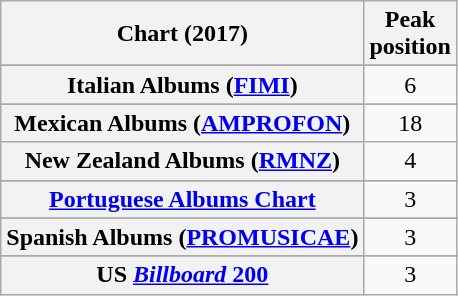<table class="wikitable sortable plainrowheaders" style="text-align:center;">
<tr>
<th>Chart (2017)</th>
<th>Peak<br>position</th>
</tr>
<tr>
</tr>
<tr>
</tr>
<tr>
</tr>
<tr>
</tr>
<tr>
</tr>
<tr>
</tr>
<tr>
</tr>
<tr>
</tr>
<tr>
</tr>
<tr>
</tr>
<tr>
</tr>
<tr>
<th scope="row">Italian Albums (<a href='#'>FIMI</a>)</th>
<td>6</td>
</tr>
<tr>
</tr>
<tr>
<th scope="row">Mexican Albums (<a href='#'>AMPROFON</a>)</th>
<td>18</td>
</tr>
<tr>
<th scope="row">New Zealand Albums (<a href='#'>RMNZ</a>)</th>
<td>4</td>
</tr>
<tr>
</tr>
<tr>
</tr>
<tr>
<th scope="row"><a href='#'>Portuguese Albums Chart</a></th>
<td>3</td>
</tr>
<tr>
</tr>
<tr>
<th scope="row">Spanish Albums (<a href='#'>PROMUSICAE</a>)</th>
<td>3</td>
</tr>
<tr>
</tr>
<tr>
</tr>
<tr>
</tr>
<tr>
<th scope="row">US <a href='#'><em>Billboard</em> 200</a></th>
<td>3</td>
</tr>
</table>
